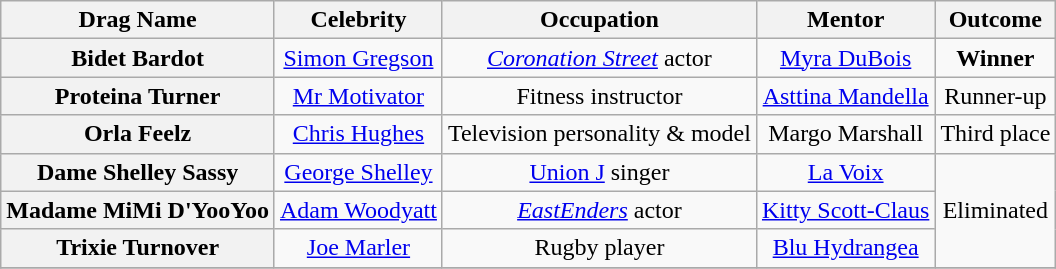<table class="wikitable sortable" style="text-align:center;">
<tr>
<th scope="col">Drag Name</th>
<th scope="col">Celebrity</th>
<th scope="col">Occupation</th>
<th scope="col">Mentor</th>
<th scope="col">Outcome</th>
</tr>
<tr>
<th scope="row">Bidet Bardot</th>
<td><a href='#'>Simon Gregson</a></td>
<td><em><a href='#'>Coronation Street</a></em> actor</td>
<td><a href='#'>Myra DuBois</a></td>
<td><strong>Winner</strong></td>
</tr>
<tr>
<th scope="row">Proteina Turner</th>
<td><a href='#'>Mr Motivator</a></td>
<td>Fitness instructor</td>
<td><a href='#'>Asttina Mandella</a></td>
<td>Runner-up</td>
</tr>
<tr>
<th scope="row">Orla Feelz</th>
<td><a href='#'>Chris Hughes</a></td>
<td>Television personality & model</td>
<td>Margo Marshall</td>
<td>Third place</td>
</tr>
<tr>
<th scope="row">Dame Shelley Sassy</th>
<td><a href='#'>George Shelley</a></td>
<td><a href='#'>Union J</a> singer</td>
<td><a href='#'>La Voix</a></td>
<td rowspan="3">Eliminated</td>
</tr>
<tr>
<th scope="row">Madame MiMi D'YooYoo</th>
<td><a href='#'>Adam Woodyatt</a></td>
<td><em><a href='#'>EastEnders</a></em> actor</td>
<td><a href='#'>Kitty Scott-Claus</a></td>
</tr>
<tr>
<th scope="row">Trixie Turnover</th>
<td><a href='#'>Joe Marler</a></td>
<td>Rugby player</td>
<td><a href='#'>Blu Hydrangea</a></td>
</tr>
<tr>
</tr>
</table>
